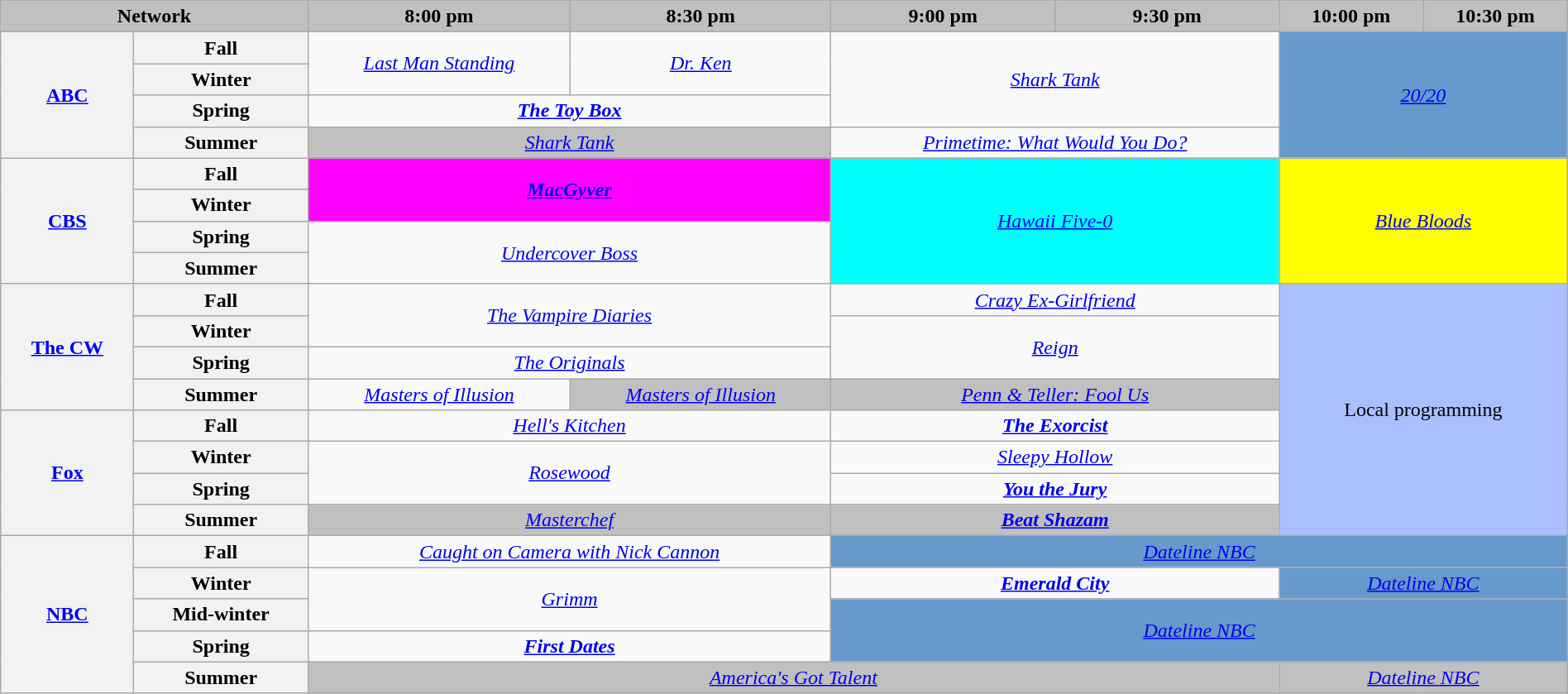<table class="wikitable" style="width:100%;margin-right:0;text-align:center">
<tr>
<th colspan="2" style="background-color:#C0C0C0;text-align:center">Network</th>
<th style="background-color:#C0C0C0;text-align:center">8:00 pm</th>
<th style="background-color:#C0C0C0;text-align:center">8:30 pm</th>
<th style="background-color:#C0C0C0;text-align:center">9:00 pm</th>
<th style="background-color:#C0C0C0;text-align:center">9:30 pm</th>
<th style="background-color:#C0C0C0;text-align:center">10:00 pm</th>
<th style="background-color:#C0C0C0;text-align:center">10:30 pm</th>
</tr>
<tr>
<th rowspan="4"><a href='#'>ABC</a></th>
<th>Fall</th>
<td rowspan="2"><em><a href='#'>Last Man Standing</a></em></td>
<td rowspan="2"><em><a href='#'>Dr. Ken</a></em></td>
<td rowspan="3" colspan="2"><em><a href='#'>Shark Tank</a></em></td>
<td style="background:#6699CC;" rowspan="4" colspan="2"><em><a href='#'>20/20</a></em></td>
</tr>
<tr>
<th>Winter</th>
</tr>
<tr>
<th>Spring</th>
<td colspan="2"><strong><em><a href='#'>The Toy Box</a></em></strong></td>
</tr>
<tr>
<th>Summer</th>
<td style="background:#C0C0C0;" colspan="2"><em><a href='#'>Shark Tank</a></em> </td>
<td colspan="2"><em><a href='#'>Primetime: What Would You Do?</a></em></td>
</tr>
<tr>
<th rowspan="4"><a href='#'>CBS</a></th>
<th>Fall</th>
<td rowspan="2" colspan="2" style="background:#FF00FF"><strong><em><a href='#'>MacGyver</a></em></strong> </td>
<td rowspan="4" colspan="2" style="background:#00FFFF"><em><a href='#'>Hawaii Five-0</a></em> </td>
<td rowspan="4" colspan="2" style="background:#FFFF00"><em><a href='#'>Blue Bloods</a></em> </td>
</tr>
<tr>
<th>Winter</th>
</tr>
<tr>
<th>Spring</th>
<td rowspan="2" colspan="2"><em><a href='#'>Undercover Boss</a></em></td>
</tr>
<tr>
<th>Summer</th>
</tr>
<tr>
<th rowspan="4"><a href='#'>The CW</a></th>
<th>Fall</th>
<td rowspan="2" colspan="2"><em><a href='#'>The Vampire Diaries</a></em></td>
<td colspan="2"><em><a href='#'>Crazy Ex-Girlfriend</a></em></td>
<td style="background:#abbfff;" colspan="2" rowspan="8">Local programming</td>
</tr>
<tr>
<th>Winter</th>
<td rowspan="2" colspan="2"><em><a href='#'>Reign</a></em></td>
</tr>
<tr>
<th>Spring</th>
<td colspan="2"><em><a href='#'>The Originals</a></em></td>
</tr>
<tr>
<th>Summer</th>
<td><em><a href='#'>Masters of Illusion</a></em></td>
<td style="background:#C0C0C0;"><em><a href='#'>Masters of Illusion</a></em> </td>
<td style="background:#C0C0C0;" colspan="2"><em><a href='#'>Penn & Teller: Fool Us</a></em> </td>
</tr>
<tr>
<th rowspan="4"><a href='#'>Fox</a></th>
<th>Fall</th>
<td colspan="2"><em><a href='#'>Hell's Kitchen</a></em></td>
<td colspan="2"><strong><em><a href='#'>The Exorcist</a></em></strong></td>
</tr>
<tr>
<th>Winter</th>
<td rowspan="2" colspan="2"><em><a href='#'>Rosewood</a></em></td>
<td colspan="2"><em><a href='#'>Sleepy Hollow</a></em></td>
</tr>
<tr>
<th>Spring</th>
<td colspan="2"><strong><em><a href='#'>You the Jury</a></em></strong></td>
</tr>
<tr>
<th>Summer</th>
<td style="background:#C0C0C0;" colspan="2"><em><a href='#'>Masterchef</a></em> </td>
<td style="background:#C0C0C0;" colspan="2"><strong><em><a href='#'>Beat Shazam</a></em></strong> </td>
</tr>
<tr>
<th rowspan="5"><a href='#'>NBC</a></th>
<th>Fall</th>
<td colspan="2"><em><a href='#'>Caught on Camera with Nick Cannon</a></em></td>
<td style="background:#6699CC;" colspan="4"><em><a href='#'>Dateline NBC</a></em></td>
</tr>
<tr>
<th>Winter</th>
<td colspan="2" rowspan="2"><em><a href='#'>Grimm</a></em></td>
<td colspan="2"><strong><em><a href='#'>Emerald City</a></em></strong></td>
<td style="background:#6699CC;" colspan="2"><em><a href='#'>Dateline NBC</a></em></td>
</tr>
<tr>
<th>Mid-winter</th>
<td style="background:#6699CC;" colspan="4" rowspan="2"><em><a href='#'>Dateline NBC</a></em></td>
</tr>
<tr>
<th>Spring</th>
<td colspan="2"><strong><em><a href='#'>First Dates</a></em></strong></td>
</tr>
<tr>
<th>Summer</th>
<td style="background:#C0C0C0;" colspan="4"><em><a href='#'>America's Got Talent</a></em> </td>
<td style="background:#C0C0C0;" colspan="2"><em><a href='#'>Dateline NBC</a></em> </td>
</tr>
</table>
